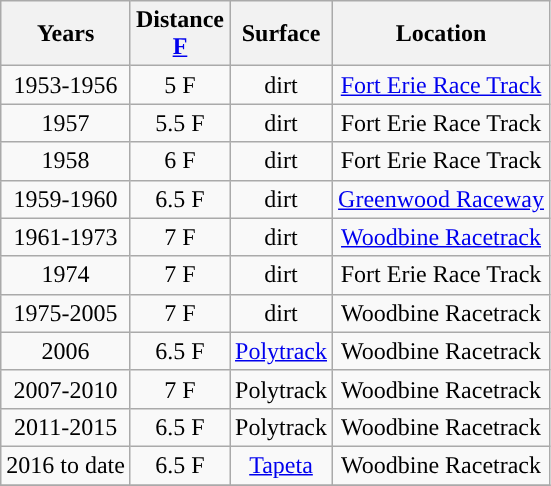<table class="sortable wikitable" style="text-align: center;">
<tr>
<th scope="col">Years</th>
<th scope="col">Distance<br><a href='#'>F</a></th>
<th scope="col">Surface</th>
<th scope="col">Location</th>
</tr>
<tr>
<td>1953-1956</td>
<td>5 F</td>
<td>dirt</td>
<td><a href='#'>Fort Erie Race Track</a></td>
</tr>
<tr>
<td>1957</td>
<td>5.5 F</td>
<td>dirt</td>
<td>Fort Erie Race Track</td>
</tr>
<tr>
<td>1958</td>
<td>6 F</td>
<td>dirt</td>
<td>Fort Erie Race Track</td>
</tr>
<tr>
<td>1959-1960</td>
<td>6.5 F</td>
<td>dirt</td>
<td><a href='#'>Greenwood Raceway</a></td>
</tr>
<tr>
<td>1961-1973</td>
<td>7 F</td>
<td>dirt</td>
<td><a href='#'>Woodbine Racetrack</a></td>
</tr>
<tr>
<td>1974</td>
<td>7 F</td>
<td>dirt</td>
<td>Fort Erie Race Track</td>
</tr>
<tr>
<td>1975-2005</td>
<td>7 F</td>
<td>dirt</td>
<td>Woodbine Racetrack</td>
</tr>
<tr>
<td>2006</td>
<td>6.5 F</td>
<td><a href='#'>Polytrack</a></td>
<td>Woodbine Racetrack</td>
</tr>
<tr>
<td>2007-2010</td>
<td>7 F</td>
<td>Polytrack</td>
<td>Woodbine Racetrack</td>
</tr>
<tr>
<td>2011-2015</td>
<td>6.5 F</td>
<td>Polytrack</td>
<td>Woodbine Racetrack</td>
</tr>
<tr>
<td>2016 to date</td>
<td>6.5 F</td>
<td><a href='#'>Tapeta</a></td>
<td>Woodbine Racetrack</td>
</tr>
<tr>
</tr>
</table>
